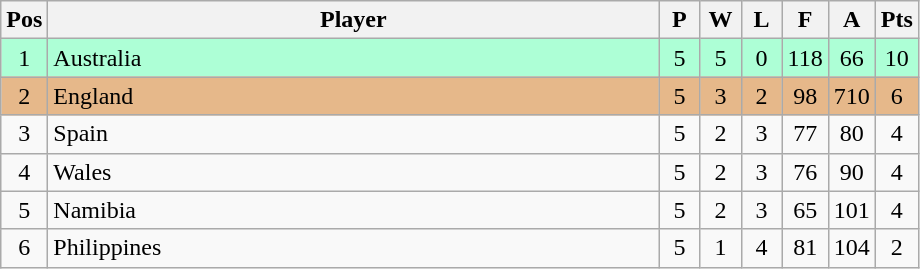<table class="wikitable" style="font-size: 100%">
<tr>
<th width=20>Pos</th>
<th width=400>Player</th>
<th width=20>P</th>
<th width=20>W</th>
<th width=20>L</th>
<th width=20>F</th>
<th width=20>A</th>
<th width=20>Pts</th>
</tr>
<tr align=center style="background: #ADFFD6;">
<td>1</td>
<td align="left"> Australia</td>
<td>5</td>
<td>5</td>
<td>0</td>
<td>118</td>
<td>66</td>
<td>10</td>
</tr>
<tr align=center style="background: #E6B88A;">
<td>2</td>
<td align="left"> England</td>
<td>5</td>
<td>3</td>
<td>2</td>
<td>98</td>
<td>710</td>
<td>6</td>
</tr>
<tr align=center>
<td>3</td>
<td align="left"> Spain</td>
<td>5</td>
<td>2</td>
<td>3</td>
<td>77</td>
<td>80</td>
<td>4</td>
</tr>
<tr align=center>
<td>4</td>
<td align="left"> Wales</td>
<td>5</td>
<td>2</td>
<td>3</td>
<td>76</td>
<td>90</td>
<td>4</td>
</tr>
<tr align=center>
<td>5</td>
<td align="left"> Namibia</td>
<td>5</td>
<td>2</td>
<td>3</td>
<td>65</td>
<td>101</td>
<td>4</td>
</tr>
<tr align=center>
<td>6</td>
<td align="left"> Philippines</td>
<td>5</td>
<td>1</td>
<td>4</td>
<td>81</td>
<td>104</td>
<td>2</td>
</tr>
</table>
